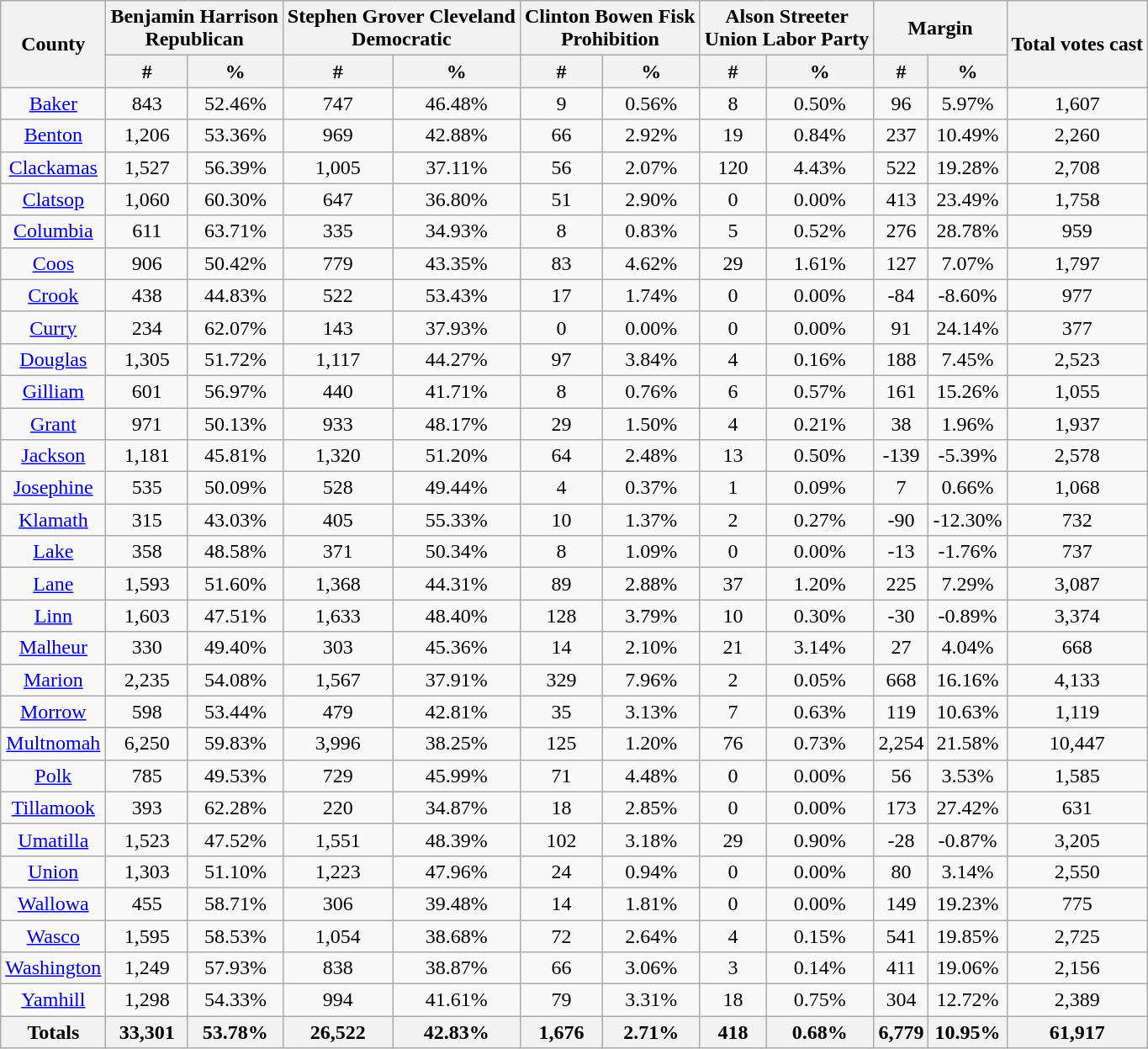<table class="wikitable sortable" style="text-align:center">
<tr>
<th style="text-align:center;" rowspan="2">County</th>
<th style="text-align:center;" colspan="2">Benjamin Harrison<br>Republican</th>
<th style="text-align:center;" colspan="2">Stephen Grover Cleveland<br>Democratic</th>
<th style="text-align:center;" colspan="2">Clinton Bowen Fisk<br>Prohibition</th>
<th style="text-align:center;" colspan="2">Alson Streeter<br>Union Labor Party</th>
<th style="text-align:center;" colspan="2">Margin</th>
<th style="text-align:center;" rowspan="2">Total votes cast</th>
</tr>
<tr>
<th style="text-align:center;" data-sort-type="number">#</th>
<th style="text-align:center;" data-sort-type="number">%</th>
<th style="text-align:center;" data-sort-type="number">#</th>
<th style="text-align:center;" data-sort-type="number">%</th>
<th style="text-align:center;" data-sort-type="number">#</th>
<th style="text-align:center;" data-sort-type="number">%</th>
<th style="text-align:center;" data-sort-type="number">#</th>
<th style="text-align:center;" data-sort-type="number">%</th>
<th style="text-align:center;" data-sort-type="number">#</th>
<th style="text-align:center;" data-sort-type="number">%</th>
</tr>
<tr style="text-align:center;">
<td><a href='#'>Baker</a></td>
<td>843</td>
<td>52.46%</td>
<td>747</td>
<td>46.48%</td>
<td>9</td>
<td>0.56%</td>
<td>8</td>
<td>0.50%</td>
<td>96</td>
<td>5.97%</td>
<td>1,607</td>
</tr>
<tr style="text-align:center;">
<td><a href='#'>Benton</a></td>
<td>1,206</td>
<td>53.36%</td>
<td>969</td>
<td>42.88%</td>
<td>66</td>
<td>2.92%</td>
<td>19</td>
<td>0.84%</td>
<td>237</td>
<td>10.49%</td>
<td>2,260</td>
</tr>
<tr style="text-align:center;">
<td><a href='#'>Clackamas</a></td>
<td>1,527</td>
<td>56.39%</td>
<td>1,005</td>
<td>37.11%</td>
<td>56</td>
<td>2.07%</td>
<td>120</td>
<td>4.43%</td>
<td>522</td>
<td>19.28%</td>
<td>2,708</td>
</tr>
<tr style="text-align:center;">
<td><a href='#'>Clatsop</a></td>
<td>1,060</td>
<td>60.30%</td>
<td>647</td>
<td>36.80%</td>
<td>51</td>
<td>2.90%</td>
<td>0</td>
<td>0.00%</td>
<td>413</td>
<td>23.49%</td>
<td>1,758</td>
</tr>
<tr style="text-align:center;">
<td><a href='#'>Columbia</a></td>
<td>611</td>
<td>63.71%</td>
<td>335</td>
<td>34.93%</td>
<td>8</td>
<td>0.83%</td>
<td>5</td>
<td>0.52%</td>
<td>276</td>
<td>28.78%</td>
<td>959</td>
</tr>
<tr style="text-align:center;">
<td><a href='#'>Coos</a></td>
<td>906</td>
<td>50.42%</td>
<td>779</td>
<td>43.35%</td>
<td>83</td>
<td>4.62%</td>
<td>29</td>
<td>1.61%</td>
<td>127</td>
<td>7.07%</td>
<td>1,797</td>
</tr>
<tr style="text-align:center;">
<td><a href='#'>Crook</a></td>
<td>438</td>
<td>44.83%</td>
<td>522</td>
<td>53.43%</td>
<td>17</td>
<td>1.74%</td>
<td>0</td>
<td>0.00%</td>
<td>-84</td>
<td>-8.60%</td>
<td>977</td>
</tr>
<tr style="text-align:center;">
<td><a href='#'>Curry</a></td>
<td>234</td>
<td>62.07%</td>
<td>143</td>
<td>37.93%</td>
<td>0</td>
<td>0.00%</td>
<td>0</td>
<td>0.00%</td>
<td>91</td>
<td>24.14%</td>
<td>377</td>
</tr>
<tr style="text-align:center;">
<td><a href='#'>Douglas</a></td>
<td>1,305</td>
<td>51.72%</td>
<td>1,117</td>
<td>44.27%</td>
<td>97</td>
<td>3.84%</td>
<td>4</td>
<td>0.16%</td>
<td>188</td>
<td>7.45%</td>
<td>2,523</td>
</tr>
<tr style="text-align:center;">
<td><a href='#'>Gilliam</a></td>
<td>601</td>
<td>56.97%</td>
<td>440</td>
<td>41.71%</td>
<td>8</td>
<td>0.76%</td>
<td>6</td>
<td>0.57%</td>
<td>161</td>
<td>15.26%</td>
<td>1,055</td>
</tr>
<tr style="text-align:center;">
<td><a href='#'>Grant</a></td>
<td>971</td>
<td>50.13%</td>
<td>933</td>
<td>48.17%</td>
<td>29</td>
<td>1.50%</td>
<td>4</td>
<td>0.21%</td>
<td>38</td>
<td>1.96%</td>
<td>1,937</td>
</tr>
<tr style="text-align:center;">
<td><a href='#'>Jackson</a></td>
<td>1,181</td>
<td>45.81%</td>
<td>1,320</td>
<td>51.20%</td>
<td>64</td>
<td>2.48%</td>
<td>13</td>
<td>0.50%</td>
<td>-139</td>
<td>-5.39%</td>
<td>2,578</td>
</tr>
<tr style="text-align:center;">
<td><a href='#'>Josephine</a></td>
<td>535</td>
<td>50.09%</td>
<td>528</td>
<td>49.44%</td>
<td>4</td>
<td>0.37%</td>
<td>1</td>
<td>0.09%</td>
<td>7</td>
<td>0.66%</td>
<td>1,068</td>
</tr>
<tr style="text-align:center;">
<td><a href='#'>Klamath</a></td>
<td>315</td>
<td>43.03%</td>
<td>405</td>
<td>55.33%</td>
<td>10</td>
<td>1.37%</td>
<td>2</td>
<td>0.27%</td>
<td>-90</td>
<td>-12.30%</td>
<td>732</td>
</tr>
<tr style="text-align:center;">
<td><a href='#'>Lake</a></td>
<td>358</td>
<td>48.58%</td>
<td>371</td>
<td>50.34%</td>
<td>8</td>
<td>1.09%</td>
<td>0</td>
<td>0.00%</td>
<td>-13</td>
<td>-1.76%</td>
<td>737</td>
</tr>
<tr style="text-align:center;">
<td><a href='#'>Lane</a></td>
<td>1,593</td>
<td>51.60%</td>
<td>1,368</td>
<td>44.31%</td>
<td>89</td>
<td>2.88%</td>
<td>37</td>
<td>1.20%</td>
<td>225</td>
<td>7.29%</td>
<td>3,087</td>
</tr>
<tr style="text-align:center;">
<td><a href='#'>Linn</a></td>
<td>1,603</td>
<td>47.51%</td>
<td>1,633</td>
<td>48.40%</td>
<td>128</td>
<td>3.79%</td>
<td>10</td>
<td>0.30%</td>
<td>-30</td>
<td>-0.89%</td>
<td>3,374</td>
</tr>
<tr style="text-align:center;">
<td><a href='#'>Malheur</a></td>
<td>330</td>
<td>49.40%</td>
<td>303</td>
<td>45.36%</td>
<td>14</td>
<td>2.10%</td>
<td>21</td>
<td>3.14%</td>
<td>27</td>
<td>4.04%</td>
<td>668</td>
</tr>
<tr style="text-align:center;">
<td><a href='#'>Marion</a></td>
<td>2,235</td>
<td>54.08%</td>
<td>1,567</td>
<td>37.91%</td>
<td>329</td>
<td>7.96%</td>
<td>2</td>
<td>0.05%</td>
<td>668</td>
<td>16.16%</td>
<td>4,133</td>
</tr>
<tr style="text-align:center;">
<td><a href='#'>Morrow</a></td>
<td>598</td>
<td>53.44%</td>
<td>479</td>
<td>42.81%</td>
<td>35</td>
<td>3.13%</td>
<td>7</td>
<td>0.63%</td>
<td>119</td>
<td>10.63%</td>
<td>1,119</td>
</tr>
<tr style="text-align:center;">
<td><a href='#'>Multnomah</a></td>
<td>6,250</td>
<td>59.83%</td>
<td>3,996</td>
<td>38.25%</td>
<td>125</td>
<td>1.20%</td>
<td>76</td>
<td>0.73%</td>
<td>2,254</td>
<td>21.58%</td>
<td>10,447</td>
</tr>
<tr style="text-align:center;">
<td><a href='#'>Polk</a></td>
<td>785</td>
<td>49.53%</td>
<td>729</td>
<td>45.99%</td>
<td>71</td>
<td>4.48%</td>
<td>0</td>
<td>0.00%</td>
<td>56</td>
<td>3.53%</td>
<td>1,585</td>
</tr>
<tr style="text-align:center;">
<td><a href='#'>Tillamook</a></td>
<td>393</td>
<td>62.28%</td>
<td>220</td>
<td>34.87%</td>
<td>18</td>
<td>2.85%</td>
<td>0</td>
<td>0.00%</td>
<td>173</td>
<td>27.42%</td>
<td>631</td>
</tr>
<tr style="text-align:center;">
<td><a href='#'>Umatilla</a></td>
<td>1,523</td>
<td>47.52%</td>
<td>1,551</td>
<td>48.39%</td>
<td>102</td>
<td>3.18%</td>
<td>29</td>
<td>0.90%</td>
<td>-28</td>
<td>-0.87%</td>
<td>3,205</td>
</tr>
<tr style="text-align:center;">
<td><a href='#'>Union</a></td>
<td>1,303</td>
<td>51.10%</td>
<td>1,223</td>
<td>47.96%</td>
<td>24</td>
<td>0.94%</td>
<td>0</td>
<td>0.00%</td>
<td>80</td>
<td>3.14%</td>
<td>2,550</td>
</tr>
<tr style="text-align:center;">
<td><a href='#'>Wallowa</a></td>
<td>455</td>
<td>58.71%</td>
<td>306</td>
<td>39.48%</td>
<td>14</td>
<td>1.81%</td>
<td>0</td>
<td>0.00%</td>
<td>149</td>
<td>19.23%</td>
<td>775</td>
</tr>
<tr style="text-align:center;">
<td><a href='#'>Wasco</a></td>
<td>1,595</td>
<td>58.53%</td>
<td>1,054</td>
<td>38.68%</td>
<td>72</td>
<td>2.64%</td>
<td>4</td>
<td>0.15%</td>
<td>541</td>
<td>19.85%</td>
<td>2,725</td>
</tr>
<tr style="text-align:center;">
<td><a href='#'>Washington</a></td>
<td>1,249</td>
<td>57.93%</td>
<td>838</td>
<td>38.87%</td>
<td>66</td>
<td>3.06%</td>
<td>3</td>
<td>0.14%</td>
<td>411</td>
<td>19.06%</td>
<td>2,156</td>
</tr>
<tr style="text-align:center;">
<td><a href='#'>Yamhill</a></td>
<td>1,298</td>
<td>54.33%</td>
<td>994</td>
<td>41.61%</td>
<td>79</td>
<td>3.31%</td>
<td>18</td>
<td>0.75%</td>
<td>304</td>
<td>12.72%</td>
<td>2,389</td>
</tr>
<tr style="text-align:center;">
<th>Totals</th>
<th>33,301</th>
<th>53.78%</th>
<th>26,522</th>
<th>42.83%</th>
<th>1,676</th>
<th>2.71%</th>
<th>418</th>
<th>0.68%</th>
<th>6,779</th>
<th>10.95%</th>
<th>61,917</th>
</tr>
</table>
